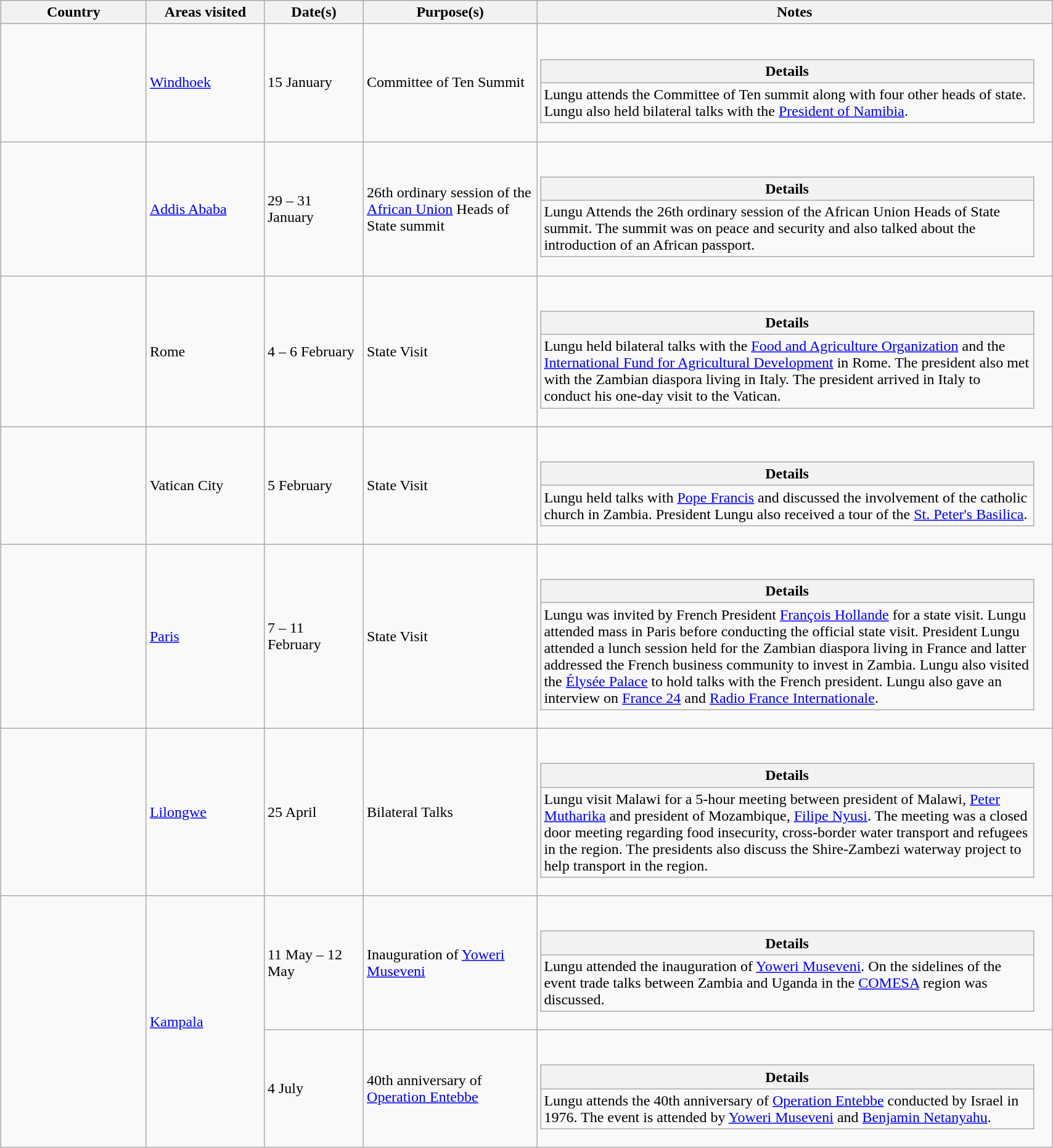<table class="wikitable outercollapse sortable" style="margin: 1em auto 1em auto">
<tr>
<th width="150">Country</th>
<th width="120">Areas visited</th>
<th width="100">Date(s)</th>
<th width="180">Purpose(s)</th>
<th width="550">Notes</th>
</tr>
<tr>
<td></td>
<td><a href='#'>Windhoek</a></td>
<td>15 January</td>
<td>Committee of Ten Summit</td>
<td><br><table class="wikitable collapsible innercollapse">
<tr>
<th>Details</th>
</tr>
<tr>
<td>Lungu attends the Committee of Ten summit along with four other heads of state. Lungu also held bilateral talks with the <a href='#'>President of Namibia</a>.</td>
</tr>
</table>
</td>
</tr>
<tr>
<td></td>
<td><a href='#'>Addis Ababa</a></td>
<td>29 – 31 January</td>
<td>26th ordinary session of the <a href='#'>African Union</a> Heads of State summit</td>
<td><br><table class="wikitable collapsible innercollapse">
<tr>
<th>Details</th>
</tr>
<tr>
<td>Lungu Attends the 26th ordinary session of the African Union Heads of State summit. The summit was on peace and security and also talked about the introduction of an African passport.</td>
</tr>
</table>
</td>
</tr>
<tr>
<td></td>
<td>Rome</td>
<td>4 – 6 February</td>
<td>State Visit</td>
<td><br><table class="wikitable collapsible innercollapse">
<tr>
<th>Details</th>
</tr>
<tr>
<td>Lungu held bilateral talks with the <a href='#'>Food and Agriculture Organization</a> and the <a href='#'>International Fund for Agricultural Development</a> in Rome. The president also met with the Zambian diaspora living in Italy. The president arrived in Italy to conduct his one-day visit to the Vatican.</td>
</tr>
</table>
</td>
</tr>
<tr>
<td></td>
<td>Vatican City</td>
<td>5 February</td>
<td>State Visit</td>
<td><br><table class="wikitable collapsible innercollapse">
<tr>
<th>Details</th>
</tr>
<tr>
<td>Lungu held talks with <a href='#'>Pope Francis</a> and discussed the involvement of the catholic church in Zambia. President Lungu also received a tour of the <a href='#'>St. Peter's Basilica</a>.</td>
</tr>
</table>
</td>
</tr>
<tr>
<td></td>
<td><a href='#'>Paris</a></td>
<td>7 – 11 February</td>
<td>State Visit</td>
<td><br><table class="wikitable collapsible innercollapse">
<tr>
<th>Details</th>
</tr>
<tr>
<td>Lungu was invited by French President <a href='#'>François Hollande</a> for a state visit. Lungu attended mass in Paris before conducting the official state visit. President Lungu attended a lunch session held for the Zambian diaspora living in France and latter addressed the French business community to invest in Zambia. Lungu also visited the <a href='#'>Élysée Palace</a> to hold talks with the French president. Lungu also gave an interview on <a href='#'>France 24</a> and <a href='#'>Radio France Internationale</a>.</td>
</tr>
</table>
</td>
</tr>
<tr>
<td></td>
<td><a href='#'>Lilongwe</a></td>
<td>25 April</td>
<td>Bilateral Talks</td>
<td><br><table class="wikitable collapsible innercollapse">
<tr>
<th>Details</th>
</tr>
<tr>
<td>Lungu visit Malawi for a 5-hour meeting between president of Malawi, <a href='#'>Peter Mutharika</a> and president of Mozambique, <a href='#'>Filipe Nyusi</a>. The meeting was a closed door meeting regarding food insecurity, cross-border water transport and refugees in the region. The presidents also discuss the Shire-Zambezi waterway project to help transport in the region.</td>
</tr>
</table>
</td>
</tr>
<tr>
<td rowspan="2"></td>
<td rowspan="2"><a href='#'>Kampala</a></td>
<td>11 May – 12 May</td>
<td>Inauguration of <a href='#'>Yoweri Museveni</a></td>
<td><br><table class="wikitable collapsible innercollapse">
<tr>
<th>Details</th>
</tr>
<tr>
<td>Lungu attended the inauguration of <a href='#'>Yoweri Museveni</a>. On the sidelines of the event trade talks between Zambia and Uganda in the <a href='#'>COMESA</a> region was discussed.</td>
</tr>
</table>
</td>
</tr>
<tr>
<td>4 July</td>
<td>40th anniversary of <a href='#'>Operation Entebbe</a></td>
<td><br><table class="wikitable collapsible innercollapse">
<tr>
<th>Details</th>
</tr>
<tr>
<td>Lungu attends the 40th anniversary of <a href='#'>Operation Entebbe</a> conducted by Israel in 1976. The event is attended by <a href='#'>Yoweri Museveni</a> and <a href='#'>Benjamin Netanyahu</a>.</td>
</tr>
</table>
</td>
</tr>
</table>
